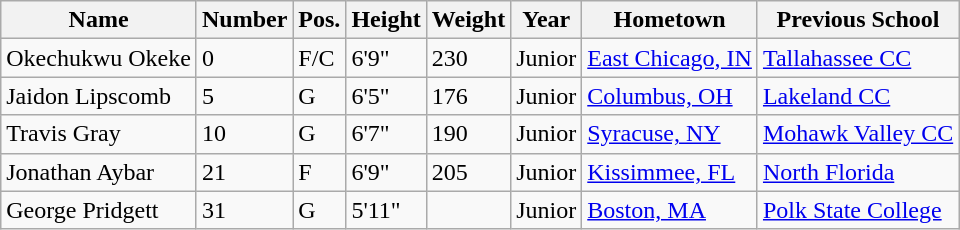<table class="wikitable sortable" border="1">
<tr>
<th>Name</th>
<th>Number</th>
<th>Pos.</th>
<th>Height</th>
<th>Weight</th>
<th>Year</th>
<th>Hometown</th>
<th class="unsortable">Previous School</th>
</tr>
<tr>
<td>Okechukwu Okeke</td>
<td>0</td>
<td>F/C</td>
<td>6'9"</td>
<td>230</td>
<td>Junior</td>
<td><a href='#'>East Chicago, IN</a></td>
<td><a href='#'>Tallahassee CC</a></td>
</tr>
<tr>
<td>Jaidon Lipscomb</td>
<td>5</td>
<td>G</td>
<td>6'5"</td>
<td>176</td>
<td>Junior</td>
<td><a href='#'>Columbus, OH</a></td>
<td><a href='#'>Lakeland CC</a></td>
</tr>
<tr>
<td>Travis Gray</td>
<td>10</td>
<td>G</td>
<td>6'7"</td>
<td>190</td>
<td>Junior</td>
<td><a href='#'>Syracuse, NY</a></td>
<td><a href='#'>Mohawk Valley CC</a></td>
</tr>
<tr>
<td>Jonathan Aybar</td>
<td>21</td>
<td>F</td>
<td>6'9"</td>
<td>205</td>
<td>Junior</td>
<td><a href='#'>Kissimmee, FL</a></td>
<td><a href='#'>North Florida</a></td>
</tr>
<tr>
<td>George Pridgett</td>
<td>31</td>
<td>G</td>
<td>5'11"</td>
<td></td>
<td>Junior</td>
<td><a href='#'>Boston, MA</a></td>
<td><a href='#'>Polk State College</a></td>
</tr>
</table>
